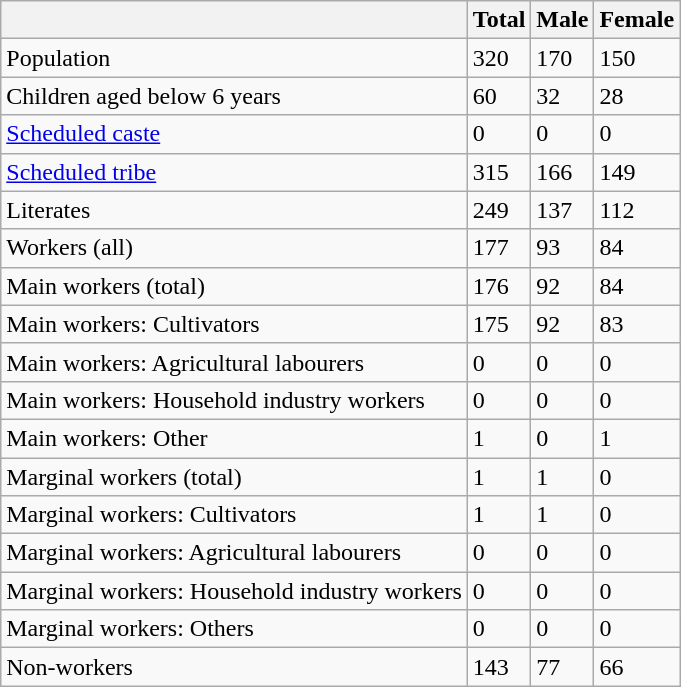<table class="wikitable sortable">
<tr>
<th></th>
<th>Total</th>
<th>Male</th>
<th>Female</th>
</tr>
<tr>
<td>Population</td>
<td>320</td>
<td>170</td>
<td>150</td>
</tr>
<tr>
<td>Children aged below 6 years</td>
<td>60</td>
<td>32</td>
<td>28</td>
</tr>
<tr>
<td><a href='#'>Scheduled caste</a></td>
<td>0</td>
<td>0</td>
<td>0</td>
</tr>
<tr>
<td><a href='#'>Scheduled tribe</a></td>
<td>315</td>
<td>166</td>
<td>149</td>
</tr>
<tr>
<td>Literates</td>
<td>249</td>
<td>137</td>
<td>112</td>
</tr>
<tr>
<td>Workers (all)</td>
<td>177</td>
<td>93</td>
<td>84</td>
</tr>
<tr>
<td>Main workers (total)</td>
<td>176</td>
<td>92</td>
<td>84</td>
</tr>
<tr>
<td>Main workers: Cultivators</td>
<td>175</td>
<td>92</td>
<td>83</td>
</tr>
<tr>
<td>Main workers: Agricultural labourers</td>
<td>0</td>
<td>0</td>
<td>0</td>
</tr>
<tr>
<td>Main workers: Household industry workers</td>
<td>0</td>
<td>0</td>
<td>0</td>
</tr>
<tr>
<td>Main workers: Other</td>
<td>1</td>
<td>0</td>
<td>1</td>
</tr>
<tr>
<td>Marginal workers (total)</td>
<td>1</td>
<td>1</td>
<td>0</td>
</tr>
<tr>
<td>Marginal workers: Cultivators</td>
<td>1</td>
<td>1</td>
<td>0</td>
</tr>
<tr>
<td>Marginal workers: Agricultural labourers</td>
<td>0</td>
<td>0</td>
<td>0</td>
</tr>
<tr>
<td>Marginal workers: Household industry workers</td>
<td>0</td>
<td>0</td>
<td>0</td>
</tr>
<tr>
<td>Marginal workers: Others</td>
<td>0</td>
<td>0</td>
<td>0</td>
</tr>
<tr>
<td>Non-workers</td>
<td>143</td>
<td>77</td>
<td>66</td>
</tr>
</table>
